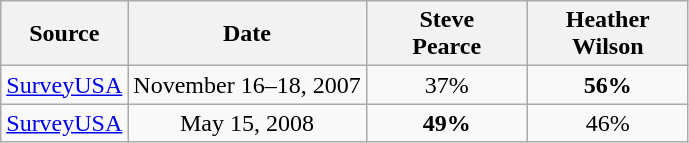<table class="wikitable" style="text-align:center">
<tr>
<th>Source</th>
<th>Date</th>
<th style="width:100px;">Steve<br>Pearce</th>
<th style="width:100px;">Heather<br>Wilson</th>
</tr>
<tr>
<td align=left><a href='#'>SurveyUSA</a></td>
<td>November 16–18, 2007</td>
<td align="center">37%</td>
<td><strong>56%</strong></td>
</tr>
<tr>
<td align=left><a href='#'>SurveyUSA</a></td>
<td>May 15, 2008</td>
<td><strong>49%</strong></td>
<td align="center">46%</td>
</tr>
</table>
